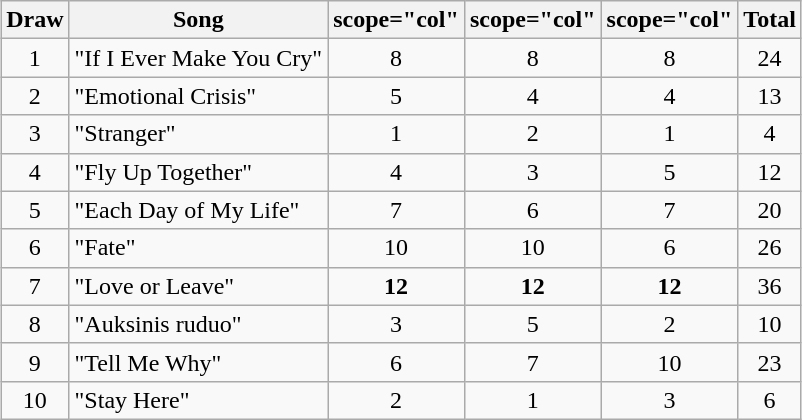<table class="wikitable collapsible" style="margin: 1em auto 1em auto; text-align:center;">
<tr>
<th>Draw</th>
<th>Song</th>
<th>scope="col" </th>
<th>scope="col" </th>
<th>scope="col" </th>
<th>Total</th>
</tr>
<tr>
<td>1</td>
<td align="left">"If I Ever Make You Cry"</td>
<td>8</td>
<td>8</td>
<td>8</td>
<td>24</td>
</tr>
<tr>
<td>2</td>
<td align="left">"Emotional Crisis"</td>
<td>5</td>
<td>4</td>
<td>4</td>
<td>13</td>
</tr>
<tr>
<td>3</td>
<td align="left">"Stranger"</td>
<td>1</td>
<td>2</td>
<td>1</td>
<td>4</td>
</tr>
<tr>
<td>4</td>
<td align="left">"Fly Up Together"</td>
<td>4</td>
<td>3</td>
<td>5</td>
<td>12</td>
</tr>
<tr>
<td>5</td>
<td align="left">"Each Day of My Life"</td>
<td>7</td>
<td>6</td>
<td>7</td>
<td>20</td>
</tr>
<tr>
<td>6</td>
<td align="left">"Fate"</td>
<td>10</td>
<td>10</td>
<td>6</td>
<td>26</td>
</tr>
<tr>
<td>7</td>
<td align="left">"Love or Leave"</td>
<td><strong>12</strong></td>
<td><strong>12</strong></td>
<td><strong>12</strong></td>
<td>36</td>
</tr>
<tr>
<td>8</td>
<td align="left">"Auksinis ruduo"</td>
<td>3</td>
<td>5</td>
<td>2</td>
<td>10</td>
</tr>
<tr>
<td>9</td>
<td align="left">"Tell Me Why"</td>
<td>6</td>
<td>7</td>
<td>10</td>
<td>23</td>
</tr>
<tr>
<td>10</td>
<td align="left">"Stay Here"</td>
<td>2</td>
<td>1</td>
<td>3</td>
<td>6</td>
</tr>
</table>
